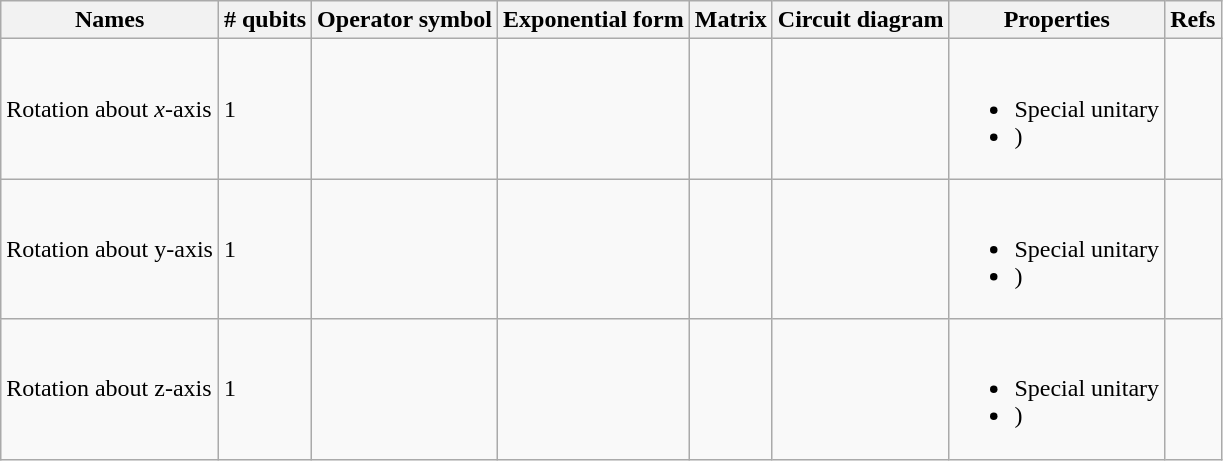<table class="wikitable">
<tr>
<th>Names</th>
<th># qubits</th>
<th>Operator symbol</th>
<th>Exponential form</th>
<th>Matrix</th>
<th>Circuit diagram</th>
<th>Properties</th>
<th>Refs</th>
</tr>
<tr>
<td>Rotation about <em>x</em>-axis</td>
<td>1</td>
<td></td>
<td></td>
<td></td>
<td></td>
<td><br><ul><li>Special unitary</li><li>)</li></ul></td>
<td></td>
</tr>
<tr>
<td>Rotation about y-axis</td>
<td>1</td>
<td></td>
<td></td>
<td></td>
<td></td>
<td><br><ul><li>Special unitary</li><li>)</li></ul></td>
<td></td>
</tr>
<tr>
<td>Rotation about z-axis</td>
<td>1</td>
<td></td>
<td></td>
<td></td>
<td></td>
<td><br><ul><li>Special unitary</li><li>)</li></ul></td>
<td></td>
</tr>
</table>
